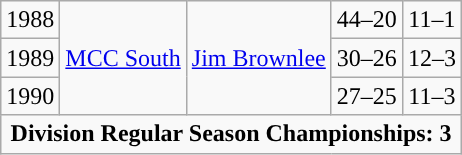<table class="wikitable" style="text-align:center;">
<tr>
<td>1988</td>
<td rowspan="3"><a href='#'>MCC South</a></td>
<td rowspan="3"><a href='#'>Jim Brownlee</a></td>
<td>44–20</td>
<td>11–1</td>
</tr>
<tr>
<td>1989</td>
<td>30–26</td>
<td>12–3</td>
</tr>
<tr>
<td>1990</td>
<td>27–25</td>
<td>11–3</td>
</tr>
<tr>
<td colspan="6"><strong>Division Regular Season Championships: 3</strong></td>
</tr>
</table>
